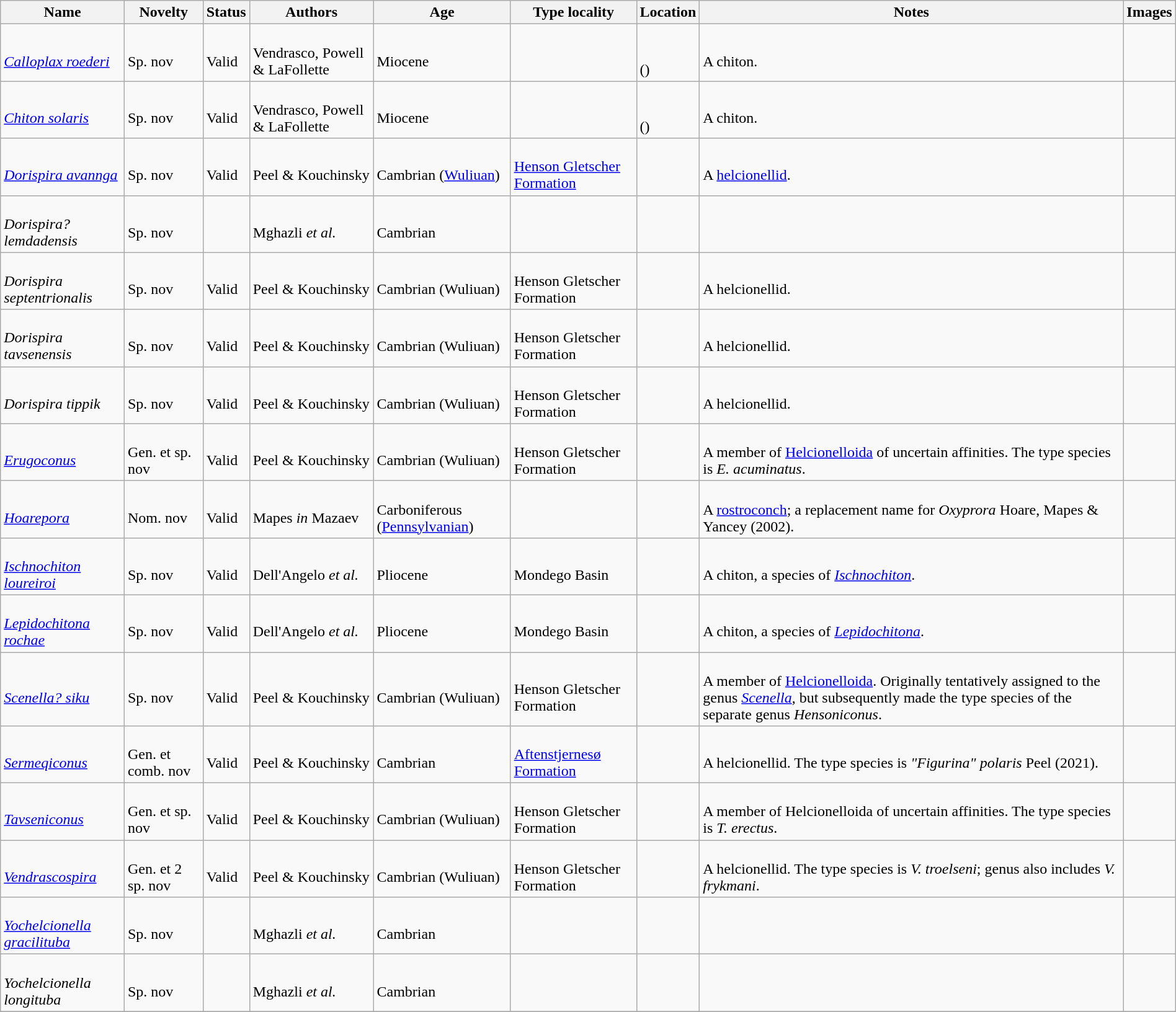<table class="wikitable sortable" align="center" width="100%">
<tr>
<th>Name</th>
<th>Novelty</th>
<th>Status</th>
<th>Authors</th>
<th>Age</th>
<th>Type locality</th>
<th>Location</th>
<th>Notes</th>
<th>Images</th>
</tr>
<tr>
<td><br><em><a href='#'>Calloplax roederi</a></em></td>
<td><br>Sp. nov</td>
<td><br>Valid</td>
<td><br>Vendrasco, Powell & LaFollette</td>
<td><br>Miocene</td>
<td></td>
<td><br><br>()</td>
<td><br>A chiton.</td>
<td></td>
</tr>
<tr>
<td><br><em><a href='#'>Chiton solaris</a></em></td>
<td><br>Sp. nov</td>
<td><br>Valid</td>
<td><br>Vendrasco, Powell & LaFollette</td>
<td><br>Miocene</td>
<td></td>
<td><br><br>()</td>
<td><br>A chiton.</td>
<td></td>
</tr>
<tr>
<td><br><em><a href='#'>Dorispira avannga</a></em></td>
<td><br>Sp. nov</td>
<td><br>Valid</td>
<td><br>Peel & Kouchinsky</td>
<td><br>Cambrian (<a href='#'>Wuliuan</a>)</td>
<td><br><a href='#'>Henson Gletscher Formation</a></td>
<td><br></td>
<td><br>A <a href='#'>helcionellid</a>.</td>
<td></td>
</tr>
<tr>
<td><br><em>Dorispira? lemdadensis</em></td>
<td><br>Sp. nov</td>
<td></td>
<td><br>Mghazli <em>et al.</em></td>
<td><br>Cambrian</td>
<td></td>
<td><br></td>
<td></td>
<td></td>
</tr>
<tr>
<td><br><em>Dorispira septentrionalis</em></td>
<td><br>Sp. nov</td>
<td><br>Valid</td>
<td><br>Peel & Kouchinsky</td>
<td><br>Cambrian (Wuliuan)</td>
<td><br>Henson Gletscher Formation</td>
<td><br></td>
<td><br>A helcionellid.</td>
<td></td>
</tr>
<tr>
<td><br><em>Dorispira tavsenensis</em></td>
<td><br>Sp. nov</td>
<td><br>Valid</td>
<td><br>Peel & Kouchinsky</td>
<td><br>Cambrian (Wuliuan)</td>
<td><br>Henson Gletscher Formation</td>
<td><br></td>
<td><br>A helcionellid.</td>
<td></td>
</tr>
<tr>
<td><br><em>Dorispira tippik</em></td>
<td><br>Sp. nov</td>
<td><br>Valid</td>
<td><br>Peel & Kouchinsky</td>
<td><br>Cambrian (Wuliuan)</td>
<td><br>Henson Gletscher Formation</td>
<td><br></td>
<td><br>A helcionellid.</td>
<td></td>
</tr>
<tr>
<td><br><em><a href='#'>Erugoconus</a></em></td>
<td><br>Gen. et sp. nov</td>
<td><br>Valid</td>
<td><br>Peel & Kouchinsky</td>
<td><br>Cambrian (Wuliuan)</td>
<td><br>Henson Gletscher Formation</td>
<td><br></td>
<td><br>A member of <a href='#'>Helcionelloida</a> of uncertain affinities. The type species is <em>E. acuminatus</em>.</td>
<td></td>
</tr>
<tr>
<td><br><em><a href='#'>Hoarepora</a></em></td>
<td><br>Nom. nov</td>
<td><br>Valid</td>
<td><br>Mapes <em>in</em> Mazaev</td>
<td><br>Carboniferous (<a href='#'>Pennsylvanian</a>)</td>
<td></td>
<td><br></td>
<td><br>A <a href='#'>rostroconch</a>; a replacement name for <em>Oxyprora</em> Hoare, Mapes & Yancey (2002).</td>
<td></td>
</tr>
<tr>
<td><br><em><a href='#'>Ischnochiton loureiroi</a></em></td>
<td><br>Sp. nov</td>
<td><br>Valid</td>
<td><br>Dell'Angelo <em>et al.</em></td>
<td><br>Pliocene</td>
<td><br>Mondego Basin</td>
<td><br></td>
<td><br>A chiton, a species of <em><a href='#'>Ischnochiton</a></em>.</td>
<td></td>
</tr>
<tr>
<td><br><em><a href='#'>Lepidochitona rochae</a></em></td>
<td><br>Sp. nov</td>
<td><br>Valid</td>
<td><br>Dell'Angelo <em>et al.</em></td>
<td><br>Pliocene</td>
<td><br>Mondego Basin</td>
<td><br></td>
<td><br>A chiton, a species of <em><a href='#'>Lepidochitona</a></em>.</td>
<td></td>
</tr>
<tr>
<td><br><em><a href='#'>Scenella? siku</a></em></td>
<td><br>Sp. nov</td>
<td><br>Valid</td>
<td><br>Peel & Kouchinsky</td>
<td><br>Cambrian (Wuliuan)</td>
<td><br>Henson Gletscher Formation</td>
<td><br></td>
<td><br>A member of <a href='#'>Helcionelloida</a>. Originally tentatively assigned to the genus <em><a href='#'>Scenella</a></em>, but subsequently made the type species of the separate genus <em>Hensoniconus</em>.</td>
<td></td>
</tr>
<tr>
<td><br><em><a href='#'>Sermeqiconus</a></em></td>
<td><br>Gen. et comb. nov</td>
<td><br>Valid</td>
<td><br>Peel & Kouchinsky</td>
<td><br>Cambrian</td>
<td><br><a href='#'>Aftenstjernesø Formation</a></td>
<td><br></td>
<td><br>A helcionellid. The type species is <em>"Figurina" polaris</em> Peel (2021).</td>
<td></td>
</tr>
<tr>
<td><br><em><a href='#'>Tavseniconus</a></em></td>
<td><br>Gen. et sp. nov</td>
<td><br>Valid</td>
<td><br>Peel & Kouchinsky</td>
<td><br>Cambrian (Wuliuan)</td>
<td><br>Henson Gletscher Formation</td>
<td><br></td>
<td><br>A member of Helcionelloida of uncertain affinities. The type species is <em>T. erectus</em>.</td>
<td></td>
</tr>
<tr>
<td><br><em><a href='#'>Vendrascospira</a></em></td>
<td><br>Gen. et 2 sp. nov</td>
<td><br>Valid</td>
<td><br>Peel & Kouchinsky</td>
<td><br>Cambrian (Wuliuan)</td>
<td><br>Henson Gletscher Formation</td>
<td><br></td>
<td><br>A helcionellid. The type species is <em>V. troelseni</em>; genus also includes <em>V. frykmani</em>.</td>
<td></td>
</tr>
<tr>
<td><br><em><a href='#'>Yochelcionella gracilituba</a></em></td>
<td><br>Sp. nov</td>
<td></td>
<td><br>Mghazli <em>et al.</em></td>
<td><br>Cambrian</td>
<td></td>
<td><br></td>
<td></td>
<td></td>
</tr>
<tr>
<td><br><em>Yochelcionella longituba</em></td>
<td><br>Sp. nov</td>
<td></td>
<td><br>Mghazli <em>et al.</em></td>
<td><br>Cambrian</td>
<td></td>
<td><br></td>
<td></td>
<td></td>
</tr>
<tr>
</tr>
</table>
